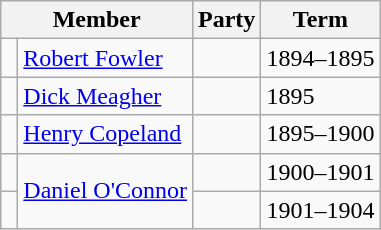<table class="wikitable">
<tr>
<th colspan="2">Member</th>
<th>Party</th>
<th>Term</th>
</tr>
<tr>
<td> </td>
<td><a href='#'>Robert Fowler</a></td>
<td></td>
<td>1894–1895</td>
</tr>
<tr>
<td> </td>
<td><a href='#'>Dick Meagher</a></td>
<td></td>
<td>1895</td>
</tr>
<tr>
<td> </td>
<td><a href='#'>Henry Copeland</a></td>
<td></td>
<td>1895–1900</td>
</tr>
<tr>
<td> </td>
<td rowspan="2"><a href='#'>Daniel O'Connor</a></td>
<td></td>
<td>1900–1901</td>
</tr>
<tr>
<td> </td>
<td></td>
<td>1901–1904</td>
</tr>
</table>
